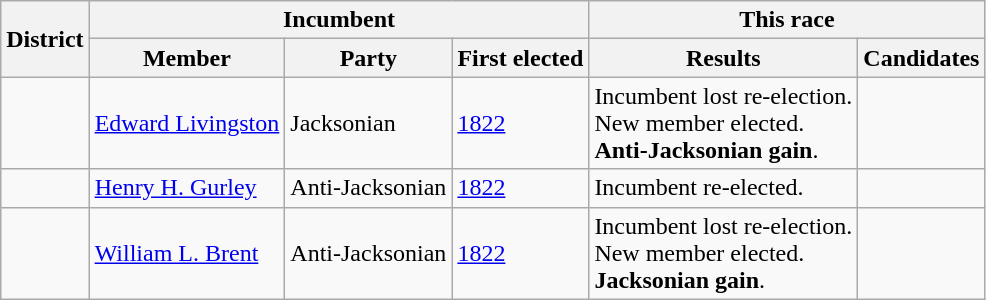<table class=wikitable>
<tr>
<th rowspan=2>District</th>
<th colspan=3>Incumbent</th>
<th colspan=2>This race</th>
</tr>
<tr>
<th>Member</th>
<th>Party</th>
<th>First elected</th>
<th>Results</th>
<th>Candidates</th>
</tr>
<tr>
<td></td>
<td><a href='#'>Edward Livingston</a></td>
<td>Jacksonian</td>
<td><a href='#'>1822</a></td>
<td>Incumbent lost re-election.<br>New member elected.<br><strong>Anti-Jacksonian gain</strong>.</td>
<td nowrap></td>
</tr>
<tr>
<td></td>
<td><a href='#'>Henry H. Gurley</a></td>
<td>Anti-Jacksonian</td>
<td><a href='#'>1822</a></td>
<td>Incumbent re-elected.</td>
<td nowrap></td>
</tr>
<tr>
<td></td>
<td><a href='#'>William L. Brent</a></td>
<td>Anti-Jacksonian</td>
<td><a href='#'>1822</a></td>
<td>Incumbent lost re-election.<br>New member elected.<br><strong>Jacksonian gain</strong>.</td>
<td nowrap></td>
</tr>
</table>
